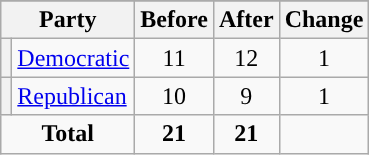<table class="wikitable" style="text-align:center;">
<tr>
</tr>
<tr>
<th colspan=2>Party</th>
<th>Before</th>
<th>After</th>
<th>Change</th>
</tr>
<tr>
<th style="background-color:"></th>
<td style="text-align:left;"><a href='#'>Democratic</a></td>
<td>11</td>
<td>12</td>
<td> 1</td>
</tr>
<tr>
<th style="background-color:"></th>
<td style="text-align:left;"><a href='#'>Republican</a></td>
<td>10</td>
<td>9</td>
<td> 1</td>
</tr>
<tr>
<td colspan=2><strong>Total</strong></td>
<td><strong>21</strong></td>
<td><strong>21</strong></td>
<td></td>
</tr>
</table>
